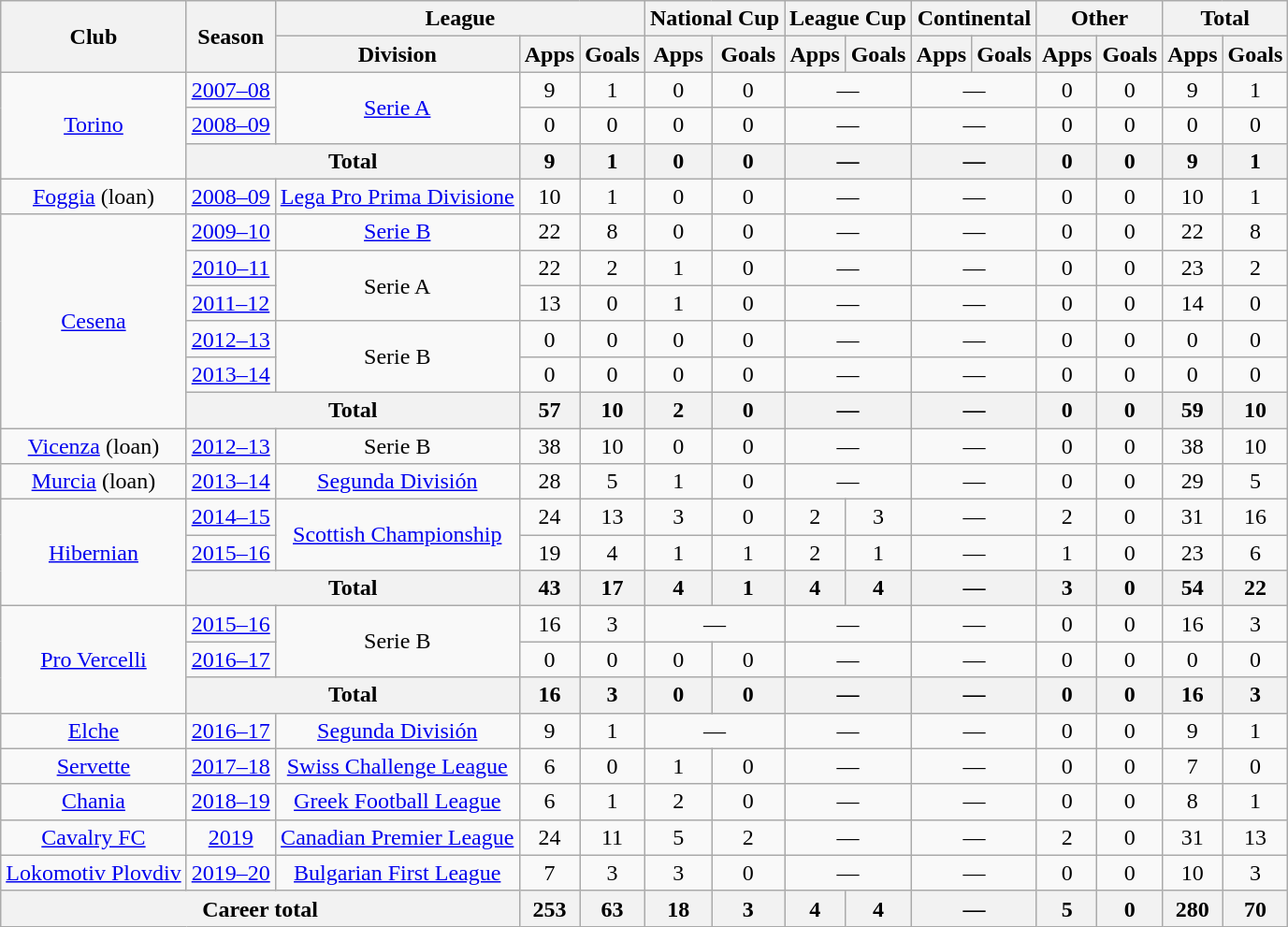<table class="wikitable" style="text-align:center">
<tr>
<th rowspan="2">Club</th>
<th rowspan="2">Season</th>
<th colspan="3">League</th>
<th colspan="2">National Cup</th>
<th colspan="2">League Cup</th>
<th colspan="2">Continental</th>
<th colspan="2">Other</th>
<th colspan="2">Total</th>
</tr>
<tr>
<th>Division</th>
<th>Apps</th>
<th>Goals</th>
<th>Apps</th>
<th>Goals</th>
<th>Apps</th>
<th>Goals</th>
<th>Apps</th>
<th>Goals</th>
<th>Apps</th>
<th>Goals</th>
<th>Apps</th>
<th>Goals</th>
</tr>
<tr>
<td rowspan="3"><a href='#'>Torino</a></td>
<td><a href='#'>2007–08</a></td>
<td rowspan="2"><a href='#'>Serie A</a></td>
<td>9</td>
<td>1</td>
<td>0</td>
<td>0</td>
<td colspan="2">—</td>
<td colspan="2">—</td>
<td>0</td>
<td>0</td>
<td>9</td>
<td>1</td>
</tr>
<tr>
<td><a href='#'>2008–09</a></td>
<td>0</td>
<td>0</td>
<td>0</td>
<td>0</td>
<td colspan="2">—</td>
<td colspan="2">—</td>
<td>0</td>
<td>0</td>
<td>0</td>
<td>0</td>
</tr>
<tr>
<th colspan="2">Total</th>
<th>9</th>
<th>1</th>
<th>0</th>
<th>0</th>
<th colspan="2">—</th>
<th colspan="2">—</th>
<th>0</th>
<th>0</th>
<th>9</th>
<th>1</th>
</tr>
<tr>
<td><a href='#'>Foggia</a> (loan)</td>
<td><a href='#'>2008–09</a></td>
<td><a href='#'>Lega Pro Prima Divisione</a></td>
<td>10</td>
<td>1</td>
<td>0</td>
<td>0</td>
<td colspan="2">—</td>
<td colspan="2">—</td>
<td>0</td>
<td>0</td>
<td>10</td>
<td>1</td>
</tr>
<tr>
<td rowspan="6"><a href='#'>Cesena</a></td>
<td><a href='#'>2009–10</a></td>
<td><a href='#'>Serie B</a></td>
<td>22</td>
<td>8</td>
<td>0</td>
<td>0</td>
<td colspan="2">—</td>
<td colspan="2">—</td>
<td>0</td>
<td>0</td>
<td>22</td>
<td>8</td>
</tr>
<tr>
<td><a href='#'>2010–11</a></td>
<td rowspan="2">Serie A</td>
<td>22</td>
<td>2</td>
<td>1</td>
<td>0</td>
<td colspan="2">—</td>
<td colspan="2">—</td>
<td>0</td>
<td>0</td>
<td>23</td>
<td>2</td>
</tr>
<tr>
<td><a href='#'>2011–12</a></td>
<td>13</td>
<td>0</td>
<td>1</td>
<td>0</td>
<td colspan="2">—</td>
<td colspan="2">—</td>
<td>0</td>
<td>0</td>
<td>14</td>
<td>0</td>
</tr>
<tr>
<td><a href='#'>2012–13</a></td>
<td rowspan="2">Serie B</td>
<td>0</td>
<td>0</td>
<td>0</td>
<td>0</td>
<td colspan="2">—</td>
<td colspan="2">—</td>
<td>0</td>
<td>0</td>
<td>0</td>
<td>0</td>
</tr>
<tr>
<td><a href='#'>2013–14</a></td>
<td>0</td>
<td>0</td>
<td>0</td>
<td>0</td>
<td colspan="2">—</td>
<td colspan="2">—</td>
<td>0</td>
<td>0</td>
<td>0</td>
<td>0</td>
</tr>
<tr>
<th colspan="2">Total</th>
<th>57</th>
<th>10</th>
<th>2</th>
<th>0</th>
<th colspan="2">—</th>
<th colspan="2">—</th>
<th>0</th>
<th>0</th>
<th>59</th>
<th>10</th>
</tr>
<tr>
<td><a href='#'>Vicenza</a> (loan)</td>
<td><a href='#'>2012–13</a></td>
<td>Serie B</td>
<td>38</td>
<td>10</td>
<td>0</td>
<td>0</td>
<td colspan="2">—</td>
<td colspan="2">—</td>
<td>0</td>
<td>0</td>
<td>38</td>
<td>10</td>
</tr>
<tr>
<td><a href='#'>Murcia</a> (loan)</td>
<td><a href='#'>2013–14</a></td>
<td><a href='#'>Segunda División</a></td>
<td>28</td>
<td>5</td>
<td>1</td>
<td>0</td>
<td colspan="2">—</td>
<td colspan="2">—</td>
<td>0</td>
<td>0</td>
<td>29</td>
<td>5</td>
</tr>
<tr>
<td rowspan="3"><a href='#'>Hibernian</a></td>
<td><a href='#'>2014–15</a></td>
<td rowspan="2"><a href='#'>Scottish Championship</a></td>
<td>24</td>
<td>13</td>
<td>3</td>
<td>0</td>
<td>2</td>
<td>3</td>
<td colspan="2">—</td>
<td>2</td>
<td>0</td>
<td>31</td>
<td>16</td>
</tr>
<tr>
<td><a href='#'>2015–16</a></td>
<td>19</td>
<td>4</td>
<td>1</td>
<td>1</td>
<td>2</td>
<td>1</td>
<td colspan="2">—</td>
<td>1</td>
<td>0</td>
<td>23</td>
<td>6</td>
</tr>
<tr>
<th colspan="2">Total</th>
<th>43</th>
<th>17</th>
<th>4</th>
<th>1</th>
<th>4</th>
<th>4</th>
<th colspan="2">—</th>
<th>3</th>
<th>0</th>
<th>54</th>
<th>22</th>
</tr>
<tr>
<td rowspan="3"><a href='#'>Pro Vercelli</a></td>
<td><a href='#'>2015–16</a></td>
<td rowspan="2">Serie B</td>
<td>16</td>
<td>3</td>
<td colspan="2">—</td>
<td colspan="2">—</td>
<td colspan="2">—</td>
<td>0</td>
<td>0</td>
<td>16</td>
<td>3</td>
</tr>
<tr>
<td><a href='#'>2016–17</a></td>
<td>0</td>
<td>0</td>
<td>0</td>
<td>0</td>
<td colspan="2">—</td>
<td colspan="2">—</td>
<td>0</td>
<td>0</td>
<td>0</td>
<td>0</td>
</tr>
<tr>
<th colspan="2">Total</th>
<th>16</th>
<th>3</th>
<th>0</th>
<th>0</th>
<th colspan="2">—</th>
<th colspan="2">—</th>
<th>0</th>
<th>0</th>
<th>16</th>
<th>3</th>
</tr>
<tr>
<td><a href='#'>Elche</a></td>
<td><a href='#'>2016–17</a></td>
<td><a href='#'>Segunda División</a></td>
<td>9</td>
<td>1</td>
<td colspan="2">—</td>
<td colspan="2">—</td>
<td colspan="2">—</td>
<td>0</td>
<td>0</td>
<td>9</td>
<td>1</td>
</tr>
<tr>
<td><a href='#'>Servette</a></td>
<td><a href='#'>2017–18</a></td>
<td><a href='#'>Swiss Challenge League</a></td>
<td>6</td>
<td>0</td>
<td>1</td>
<td>0</td>
<td colspan="2">—</td>
<td colspan="2">—</td>
<td>0</td>
<td>0</td>
<td>7</td>
<td>0</td>
</tr>
<tr>
<td><a href='#'>Chania</a></td>
<td><a href='#'>2018–19</a></td>
<td><a href='#'>Greek Football League</a></td>
<td>6</td>
<td>1</td>
<td>2</td>
<td>0</td>
<td colspan="2">—</td>
<td colspan="2">—</td>
<td>0</td>
<td>0</td>
<td>8</td>
<td>1</td>
</tr>
<tr>
<td><a href='#'>Cavalry FC</a></td>
<td><a href='#'>2019</a></td>
<td><a href='#'>Canadian Premier League</a></td>
<td>24</td>
<td>11</td>
<td>5</td>
<td>2</td>
<td colspan="2">—</td>
<td colspan="2">—</td>
<td>2</td>
<td>0</td>
<td>31</td>
<td>13</td>
</tr>
<tr>
<td><a href='#'>Lokomotiv Plovdiv</a></td>
<td><a href='#'>2019–20</a></td>
<td><a href='#'>Bulgarian First League</a></td>
<td>7</td>
<td>3</td>
<td>3</td>
<td>0</td>
<td colspan="2">—</td>
<td colspan="2">—</td>
<td>0</td>
<td>0</td>
<td>10</td>
<td>3</td>
</tr>
<tr>
<th colspan="3">Career total</th>
<th>253</th>
<th>63</th>
<th>18</th>
<th>3</th>
<th>4</th>
<th>4</th>
<th colspan="2">—</th>
<th>5</th>
<th>0</th>
<th>280</th>
<th>70</th>
</tr>
</table>
